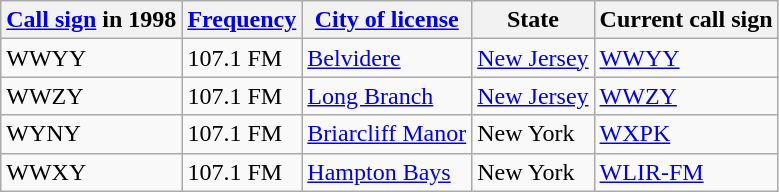<table class="wikitable sortable">
<tr>
<th><a href='#'>Call sign</a> in 1998</th>
<th><a href='#'>Frequency</a></th>
<th><a href='#'>City of license</a></th>
<th>State</th>
<th>Current call sign</th>
</tr>
<tr>
<td>WWYY</td>
<td>107.1 FM</td>
<td><a href='#'>Belvidere</a></td>
<td><a href='#'>New Jersey</a></td>
<td><a href='#'>WWYY</a></td>
</tr>
<tr>
<td>WWZY</td>
<td>107.1 FM</td>
<td><a href='#'>Long Branch</a></td>
<td><a href='#'>New Jersey</a></td>
<td><a href='#'>WWZY</a></td>
</tr>
<tr>
<td>WYNY</td>
<td>107.1 FM</td>
<td><a href='#'>Briarcliff Manor</a></td>
<td>New York</td>
<td><a href='#'>WXPK</a></td>
</tr>
<tr>
<td>WWXY</td>
<td>107.1 FM</td>
<td><a href='#'>Hampton Bays</a></td>
<td>New York</td>
<td><a href='#'>WLIR-FM</a></td>
</tr>
</table>
